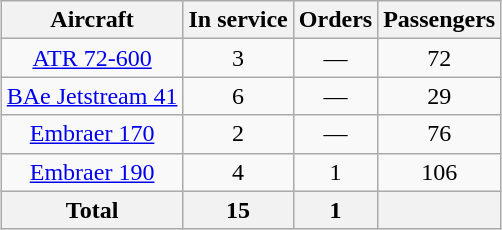<table class="wikitable" style="border-collapse:collapse;text-align:center;margin:auto;">
<tr>
<th>Aircraft</th>
<th>In service</th>
<th>Orders</th>
<th>Passengers</th>
</tr>
<tr>
<td><a href='#'>ATR 72-600</a></td>
<td>3</td>
<td>—</td>
<td>72</td>
</tr>
<tr>
<td><a href='#'>BAe Jetstream 41</a></td>
<td>6</td>
<td>—</td>
<td>29</td>
</tr>
<tr>
<td><a href='#'>Embraer 170</a></td>
<td>2</td>
<td>—</td>
<td>76</td>
</tr>
<tr>
<td><a href='#'>Embraer 190</a></td>
<td>4</td>
<td>1</td>
<td>106</td>
</tr>
<tr>
<th>Total</th>
<th>15</th>
<th>1</th>
<th></th>
</tr>
</table>
